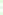<table style="font-size: 85%">
<tr>
<td style="background:#dfd;"></td>
</tr>
<tr>
<td style="background:#dfd;"></td>
</tr>
<tr>
<td style="background:#dfd;"></td>
</tr>
</table>
